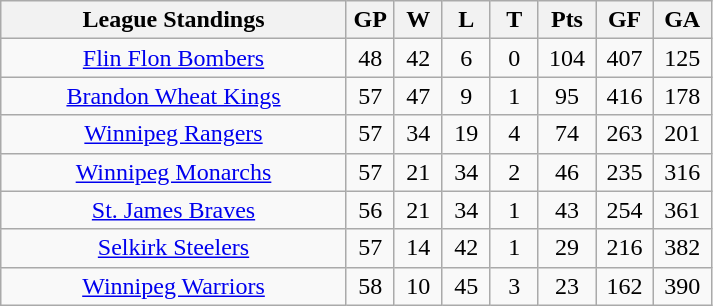<table class="wikitable" style="text-align:center">
<tr>
<th width="45%">League Standings</th>
<th width="6.25%">GP</th>
<th width="6.25%">W</th>
<th width="6.25%">L</th>
<th width="6.25%">T</th>
<th width="7.5%">Pts</th>
<th width="7.5%">GF</th>
<th width="7.5%">GA</th>
</tr>
<tr>
<td><a href='#'>Flin Flon Bombers</a></td>
<td>48</td>
<td>42</td>
<td>6</td>
<td>0</td>
<td>104</td>
<td>407</td>
<td>125</td>
</tr>
<tr>
<td><a href='#'>Brandon Wheat Kings</a></td>
<td>57</td>
<td>47</td>
<td>9</td>
<td>1</td>
<td>95</td>
<td>416</td>
<td>178</td>
</tr>
<tr>
<td><a href='#'>Winnipeg Rangers</a></td>
<td>57</td>
<td>34</td>
<td>19</td>
<td>4</td>
<td>74</td>
<td>263</td>
<td>201</td>
</tr>
<tr>
<td><a href='#'>Winnipeg Monarchs</a></td>
<td>57</td>
<td>21</td>
<td>34</td>
<td>2</td>
<td>46</td>
<td>235</td>
<td>316</td>
</tr>
<tr>
<td><a href='#'>St. James Braves</a></td>
<td>56</td>
<td>21</td>
<td>34</td>
<td>1</td>
<td>43</td>
<td>254</td>
<td>361</td>
</tr>
<tr>
<td><a href='#'>Selkirk Steelers</a></td>
<td>57</td>
<td>14</td>
<td>42</td>
<td>1</td>
<td>29</td>
<td>216</td>
<td>382</td>
</tr>
<tr>
<td><a href='#'>Winnipeg Warriors</a></td>
<td>58</td>
<td>10</td>
<td>45</td>
<td>3</td>
<td>23</td>
<td>162</td>
<td>390</td>
</tr>
</table>
